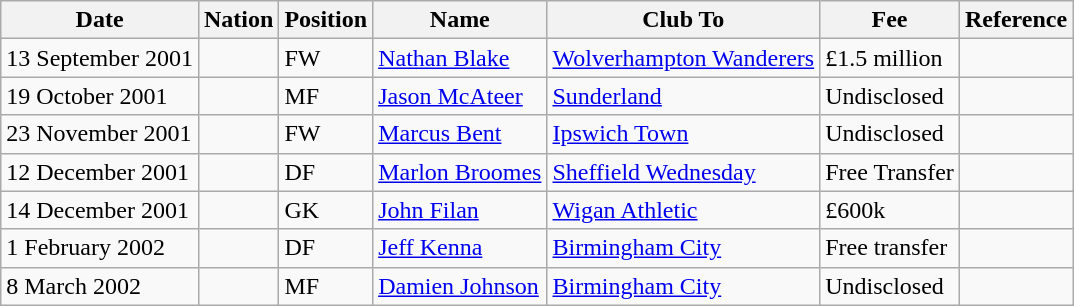<table class="wikitable">
<tr>
<th>Date</th>
<th>Nation</th>
<th>Position</th>
<th>Name</th>
<th>Club To</th>
<th>Fee</th>
<th>Reference</th>
</tr>
<tr>
<td>13 September 2001</td>
<td></td>
<td>FW</td>
<td><a href='#'>Nathan Blake</a></td>
<td><a href='#'>Wolverhampton Wanderers</a></td>
<td>£1.5 million</td>
<td></td>
</tr>
<tr>
<td>19 October 2001</td>
<td></td>
<td>MF</td>
<td><a href='#'>Jason McAteer</a></td>
<td><a href='#'>Sunderland</a></td>
<td>Undisclosed</td>
<td></td>
</tr>
<tr>
<td>23 November 2001</td>
<td></td>
<td>FW</td>
<td><a href='#'>Marcus Bent</a></td>
<td><a href='#'>Ipswich Town</a></td>
<td>Undisclosed</td>
<td></td>
</tr>
<tr>
<td>12 December 2001</td>
<td></td>
<td>DF</td>
<td><a href='#'>Marlon Broomes</a></td>
<td><a href='#'>Sheffield Wednesday</a></td>
<td>Free Transfer</td>
<td></td>
</tr>
<tr>
<td>14 December 2001</td>
<td></td>
<td>GK</td>
<td><a href='#'>John Filan</a></td>
<td><a href='#'>Wigan Athletic</a></td>
<td>£600k</td>
<td></td>
</tr>
<tr>
<td>1 February 2002</td>
<td></td>
<td>DF</td>
<td><a href='#'>Jeff Kenna</a></td>
<td><a href='#'>Birmingham City</a></td>
<td>Free transfer</td>
<td></td>
</tr>
<tr>
<td>8 March 2002</td>
<td></td>
<td>MF</td>
<td><a href='#'>Damien Johnson</a></td>
<td><a href='#'>Birmingham City</a></td>
<td>Undisclosed</td>
<td></td>
</tr>
</table>
